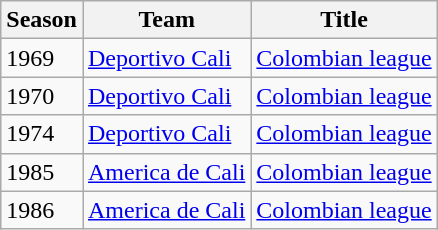<table class="wikitable">
<tr>
<th>Season</th>
<th>Team</th>
<th>Title</th>
</tr>
<tr>
<td>1969</td>
<td><a href='#'>Deportivo Cali</a></td>
<td><a href='#'>Colombian league</a></td>
</tr>
<tr>
<td>1970</td>
<td><a href='#'>Deportivo Cali</a></td>
<td><a href='#'>Colombian league</a></td>
</tr>
<tr>
<td>1974</td>
<td><a href='#'>Deportivo Cali</a></td>
<td><a href='#'>Colombian league</a></td>
</tr>
<tr>
<td>1985</td>
<td><a href='#'>America de Cali</a></td>
<td><a href='#'>Colombian league</a></td>
</tr>
<tr>
<td>1986</td>
<td><a href='#'>America de Cali</a></td>
<td><a href='#'>Colombian league</a></td>
</tr>
</table>
